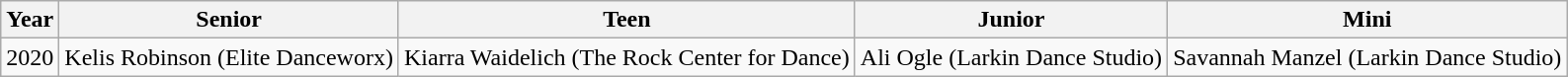<table class="wikitable">
<tr>
<th>Year</th>
<th>Senior</th>
<th>Teen</th>
<th>Junior</th>
<th>Mini</th>
</tr>
<tr>
<td>2020</td>
<td>Kelis Robinson (Elite Danceworx)</td>
<td>Kiarra Waidelich (The Rock Center for Dance)</td>
<td>Ali Ogle (Larkin Dance Studio)</td>
<td>Savannah Manzel (Larkin Dance Studio)</td>
</tr>
</table>
